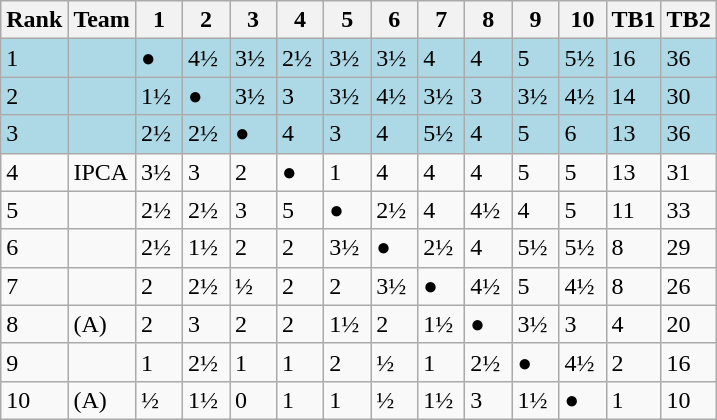<table class="wikitable">
<tr>
<th>Rank</th>
<th>Team</th>
<th style="width:1.5em;">1</th>
<th style="width:1.5em;">2</th>
<th style="width:1.5em;">3</th>
<th style="width:1.5em;">4</th>
<th style="width:1.5em;">5</th>
<th style="width:1.5em;">6</th>
<th style="width:1.5em;">7</th>
<th style="width:1.5em;">8</th>
<th style="width:1.5em;">9</th>
<th style="width:1.5em;">10</th>
<th>TB1</th>
<th>TB2</th>
</tr>
<tr style="background:lightblue">
<td>1</td>
<td></td>
<td>●</td>
<td>4½</td>
<td>3½</td>
<td>2½</td>
<td>3½</td>
<td>3½</td>
<td>4</td>
<td>4</td>
<td>5</td>
<td>5½</td>
<td>16</td>
<td>36</td>
</tr>
<tr style="background:lightblue">
<td>2</td>
<td></td>
<td>1½</td>
<td>●</td>
<td>3½</td>
<td>3</td>
<td>3½</td>
<td>4½</td>
<td>3½</td>
<td>3</td>
<td>3½</td>
<td>4½</td>
<td>14</td>
<td>30</td>
</tr>
<tr style="background:lightblue">
<td>3</td>
<td></td>
<td>2½</td>
<td>2½</td>
<td>●</td>
<td>4</td>
<td>3</td>
<td>4</td>
<td>5½</td>
<td>4</td>
<td>5</td>
<td>6</td>
<td>13</td>
<td>36</td>
</tr>
<tr>
<td>4</td>
<td>IPCA</td>
<td>3½</td>
<td>3</td>
<td>2</td>
<td>●</td>
<td>1</td>
<td>4</td>
<td>4</td>
<td>4</td>
<td>5</td>
<td>5</td>
<td>13</td>
<td>31</td>
</tr>
<tr>
<td>5</td>
<td></td>
<td>2½</td>
<td>2½</td>
<td>3</td>
<td>5</td>
<td>●</td>
<td>2½</td>
<td>4</td>
<td>4½</td>
<td>4</td>
<td>5</td>
<td>11</td>
<td>33</td>
</tr>
<tr>
<td>6</td>
<td></td>
<td>2½</td>
<td>1½</td>
<td>2</td>
<td>2</td>
<td>3½</td>
<td>●</td>
<td>2½</td>
<td>4</td>
<td>5½</td>
<td>5½</td>
<td>8</td>
<td>29</td>
</tr>
<tr>
<td>7</td>
<td></td>
<td>2</td>
<td>2½</td>
<td>½</td>
<td>2</td>
<td>2</td>
<td>3½</td>
<td>●</td>
<td>4½</td>
<td>5</td>
<td>4½</td>
<td>8</td>
<td>26</td>
</tr>
<tr>
<td>8</td>
<td> (A)</td>
<td>2</td>
<td>3</td>
<td>2</td>
<td>2</td>
<td>1½</td>
<td>2</td>
<td>1½</td>
<td>●</td>
<td>3½</td>
<td>3</td>
<td>4</td>
<td>20</td>
</tr>
<tr>
<td>9</td>
<td></td>
<td>1</td>
<td>2½</td>
<td>1</td>
<td>1</td>
<td>2</td>
<td>½</td>
<td>1</td>
<td>2½</td>
<td>●</td>
<td>4½</td>
<td>2</td>
<td>16</td>
</tr>
<tr>
<td>10</td>
<td> (A)</td>
<td>½</td>
<td>1½</td>
<td>0</td>
<td>1</td>
<td>1</td>
<td>½</td>
<td>1½</td>
<td>3</td>
<td>1½</td>
<td>●</td>
<td>1</td>
<td>10</td>
</tr>
</table>
